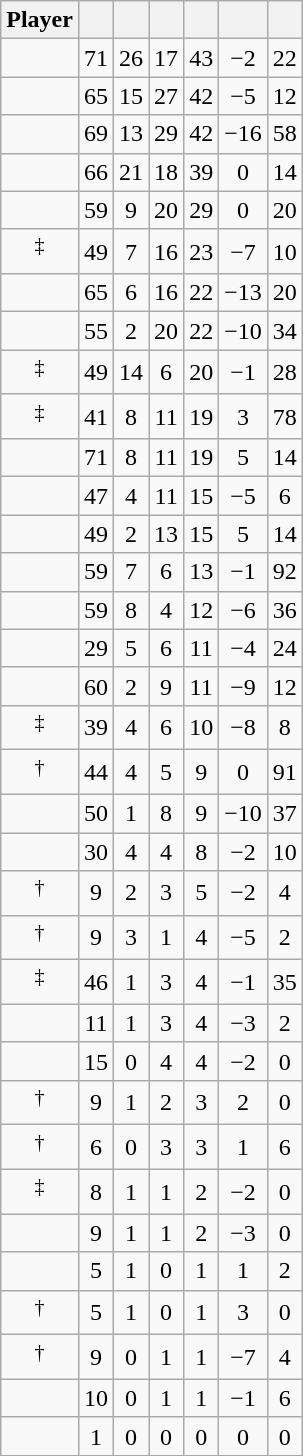<table class="wikitable sortable" style="text-align:center;">
<tr>
<th>Player</th>
<th></th>
<th></th>
<th></th>
<th></th>
<th data-sort-type="number"></th>
<th></th>
</tr>
<tr>
<td></td>
<td>71</td>
<td>26</td>
<td>17</td>
<td>43</td>
<td>−2</td>
<td>22</td>
</tr>
<tr>
<td></td>
<td>65</td>
<td>15</td>
<td>27</td>
<td>42</td>
<td>−5</td>
<td>12</td>
</tr>
<tr>
<td></td>
<td>69</td>
<td>13</td>
<td>29</td>
<td>42</td>
<td>−16</td>
<td>58</td>
</tr>
<tr>
<td></td>
<td>66</td>
<td>21</td>
<td>18</td>
<td>39</td>
<td>0</td>
<td>14</td>
</tr>
<tr>
<td></td>
<td>59</td>
<td>9</td>
<td>20</td>
<td>29</td>
<td>0</td>
<td>20</td>
</tr>
<tr>
<td><sup>‡</sup></td>
<td>49</td>
<td>7</td>
<td>16</td>
<td>23</td>
<td>−7</td>
<td>10</td>
</tr>
<tr>
<td></td>
<td>65</td>
<td>6</td>
<td>16</td>
<td>22</td>
<td>−13</td>
<td>20</td>
</tr>
<tr>
<td></td>
<td>55</td>
<td>2</td>
<td>20</td>
<td>22</td>
<td>−10</td>
<td>34</td>
</tr>
<tr>
<td><sup>‡</sup></td>
<td>49</td>
<td>14</td>
<td>6</td>
<td>20</td>
<td>−1</td>
<td>28</td>
</tr>
<tr>
<td><sup>‡</sup></td>
<td>41</td>
<td>8</td>
<td>11</td>
<td>19</td>
<td>3</td>
<td>78</td>
</tr>
<tr>
<td></td>
<td>71</td>
<td>8</td>
<td>11</td>
<td>19</td>
<td>5</td>
<td>14</td>
</tr>
<tr>
<td></td>
<td>47</td>
<td>4</td>
<td>11</td>
<td>15</td>
<td>−5</td>
<td>6</td>
</tr>
<tr>
<td></td>
<td>49</td>
<td>2</td>
<td>13</td>
<td>15</td>
<td>5</td>
<td>14</td>
</tr>
<tr>
<td></td>
<td>59</td>
<td>7</td>
<td>6</td>
<td>13</td>
<td>−1</td>
<td>92</td>
</tr>
<tr>
<td></td>
<td>59</td>
<td>8</td>
<td>4</td>
<td>12</td>
<td>−6</td>
<td>36</td>
</tr>
<tr>
<td></td>
<td>29</td>
<td>5</td>
<td>6</td>
<td>11</td>
<td>−4</td>
<td>24</td>
</tr>
<tr>
<td></td>
<td>60</td>
<td>2</td>
<td>9</td>
<td>11</td>
<td>−9</td>
<td>12</td>
</tr>
<tr>
<td><sup>‡</sup></td>
<td>39</td>
<td>4</td>
<td>6</td>
<td>10</td>
<td>−8</td>
<td>8</td>
</tr>
<tr>
<td><sup>†</sup></td>
<td>44</td>
<td>4</td>
<td>5</td>
<td>9</td>
<td>0</td>
<td>91</td>
</tr>
<tr>
<td></td>
<td>50</td>
<td>1</td>
<td>8</td>
<td>9</td>
<td>−10</td>
<td>37</td>
</tr>
<tr>
<td></td>
<td>30</td>
<td>4</td>
<td>4</td>
<td>8</td>
<td>−2</td>
<td>10</td>
</tr>
<tr>
<td><sup>†</sup></td>
<td>9</td>
<td>2</td>
<td>3</td>
<td>5</td>
<td>−2</td>
<td>4</td>
</tr>
<tr>
<td><sup>†</sup></td>
<td>9</td>
<td>3</td>
<td>1</td>
<td>4</td>
<td>−5</td>
<td>2</td>
</tr>
<tr>
<td><sup>‡</sup></td>
<td>46</td>
<td>1</td>
<td>3</td>
<td>4</td>
<td>−1</td>
<td>35</td>
</tr>
<tr>
<td></td>
<td>11</td>
<td>1</td>
<td>3</td>
<td>4</td>
<td>−3</td>
<td>2</td>
</tr>
<tr>
<td></td>
<td>15</td>
<td>0</td>
<td>4</td>
<td>4</td>
<td>−2</td>
<td>0</td>
</tr>
<tr>
<td><sup>†</sup></td>
<td>9</td>
<td>1</td>
<td>2</td>
<td>3</td>
<td>2</td>
<td>0</td>
</tr>
<tr>
<td><sup>†</sup></td>
<td>6</td>
<td>0</td>
<td>3</td>
<td>3</td>
<td>1</td>
<td>6</td>
</tr>
<tr>
<td><sup>‡</sup></td>
<td>8</td>
<td>1</td>
<td>1</td>
<td>2</td>
<td>−2</td>
<td>0</td>
</tr>
<tr>
<td></td>
<td>9</td>
<td>1</td>
<td>1</td>
<td>2</td>
<td>−3</td>
<td>0</td>
</tr>
<tr>
<td></td>
<td>5</td>
<td>1</td>
<td>0</td>
<td>1</td>
<td>1</td>
<td>2</td>
</tr>
<tr>
<td><sup>†</sup></td>
<td>5</td>
<td>1</td>
<td>0</td>
<td>1</td>
<td>3</td>
<td>0</td>
</tr>
<tr>
<td><sup>†</sup></td>
<td>9</td>
<td>0</td>
<td>1</td>
<td>1</td>
<td>−7</td>
<td>4</td>
</tr>
<tr>
<td></td>
<td>10</td>
<td>0</td>
<td>1</td>
<td>1</td>
<td>−1</td>
<td>6</td>
</tr>
<tr>
<td></td>
<td>1</td>
<td>0</td>
<td>0</td>
<td>0</td>
<td>0</td>
<td>0</td>
</tr>
</table>
